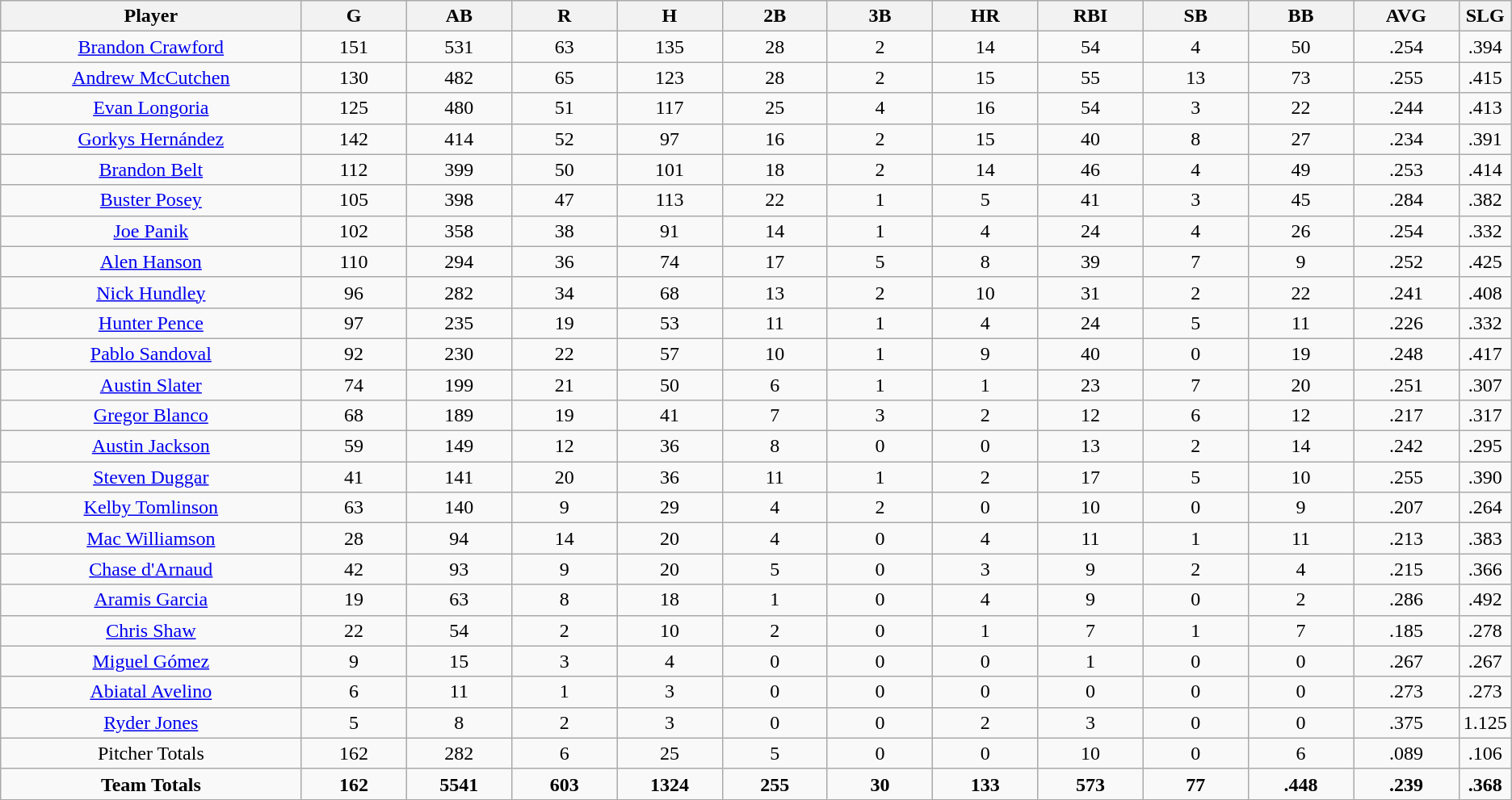<table class=wikitable style="text-align:center">
<tr>
<th bgcolor=#DDDDFF; width="20%">Player</th>
<th bgcolor=#DDDDFF; width="7%">G</th>
<th bgcolor=#DDDDFF; width="7%">AB</th>
<th bgcolor=#DDDDFF; width="7%">R</th>
<th bgcolor=#DDDDFF; width="7%">H</th>
<th bgcolor=#DDDDFF; width="7%">2B</th>
<th bgcolor=#DDDDFF; width="7%">3B</th>
<th bgcolor=#DDDDFF; width="7%">HR</th>
<th bgcolor=#DDDDFF; width="7%">RBI</th>
<th bgcolor=#DDDDFF; width="7%">SB</th>
<th bgcolor=#DDDDFF; width="7%">BB</th>
<th bgcolor=#DDDDFF; width="7%">AVG</th>
<th bgcolor=#DDDDFF; width="7%">SLG</th>
</tr>
<tr>
<td><a href='#'>Brandon Crawford</a></td>
<td>151</td>
<td>531</td>
<td>63</td>
<td>135</td>
<td>28</td>
<td>2</td>
<td>14</td>
<td>54</td>
<td>4</td>
<td>50</td>
<td>.254</td>
<td>.394</td>
</tr>
<tr>
<td><a href='#'>Andrew McCutchen</a></td>
<td>130</td>
<td>482</td>
<td>65</td>
<td>123</td>
<td>28</td>
<td>2</td>
<td>15</td>
<td>55</td>
<td>13</td>
<td>73</td>
<td>.255</td>
<td>.415</td>
</tr>
<tr>
<td><a href='#'>Evan Longoria</a></td>
<td>125</td>
<td>480</td>
<td>51</td>
<td>117</td>
<td>25</td>
<td>4</td>
<td>16</td>
<td>54</td>
<td>3</td>
<td>22</td>
<td>.244</td>
<td>.413</td>
</tr>
<tr>
<td><a href='#'>Gorkys Hernández</a></td>
<td>142</td>
<td>414</td>
<td>52</td>
<td>97</td>
<td>16</td>
<td>2</td>
<td>15</td>
<td>40</td>
<td>8</td>
<td>27</td>
<td>.234</td>
<td>.391</td>
</tr>
<tr>
<td><a href='#'>Brandon Belt</a></td>
<td>112</td>
<td>399</td>
<td>50</td>
<td>101</td>
<td>18</td>
<td>2</td>
<td>14</td>
<td>46</td>
<td>4</td>
<td>49</td>
<td>.253</td>
<td>.414</td>
</tr>
<tr>
<td><a href='#'>Buster Posey</a></td>
<td>105</td>
<td>398</td>
<td>47</td>
<td>113</td>
<td>22</td>
<td>1</td>
<td>5</td>
<td>41</td>
<td>3</td>
<td>45</td>
<td>.284</td>
<td>.382</td>
</tr>
<tr>
<td><a href='#'>Joe Panik</a></td>
<td>102</td>
<td>358</td>
<td>38</td>
<td>91</td>
<td>14</td>
<td>1</td>
<td>4</td>
<td>24</td>
<td>4</td>
<td>26</td>
<td>.254</td>
<td>.332</td>
</tr>
<tr>
<td><a href='#'>Alen Hanson</a></td>
<td>110</td>
<td>294</td>
<td>36</td>
<td>74</td>
<td>17</td>
<td>5</td>
<td>8</td>
<td>39</td>
<td>7</td>
<td>9</td>
<td>.252</td>
<td>.425</td>
</tr>
<tr>
<td><a href='#'>Nick Hundley</a></td>
<td>96</td>
<td>282</td>
<td>34</td>
<td>68</td>
<td>13</td>
<td>2</td>
<td>10</td>
<td>31</td>
<td>2</td>
<td>22</td>
<td>.241</td>
<td>.408</td>
</tr>
<tr>
<td><a href='#'>Hunter Pence</a></td>
<td>97</td>
<td>235</td>
<td>19</td>
<td>53</td>
<td>11</td>
<td>1</td>
<td>4</td>
<td>24</td>
<td>5</td>
<td>11</td>
<td>.226</td>
<td>.332</td>
</tr>
<tr>
<td><a href='#'>Pablo Sandoval</a></td>
<td>92</td>
<td>230</td>
<td>22</td>
<td>57</td>
<td>10</td>
<td>1</td>
<td>9</td>
<td>40</td>
<td>0</td>
<td>19</td>
<td>.248</td>
<td>.417</td>
</tr>
<tr>
<td><a href='#'>Austin Slater</a></td>
<td>74</td>
<td>199</td>
<td>21</td>
<td>50</td>
<td>6</td>
<td>1</td>
<td>1</td>
<td>23</td>
<td>7</td>
<td>20</td>
<td>.251</td>
<td>.307</td>
</tr>
<tr>
<td><a href='#'>Gregor Blanco</a></td>
<td>68</td>
<td>189</td>
<td>19</td>
<td>41</td>
<td>7</td>
<td>3</td>
<td>2</td>
<td>12</td>
<td>6</td>
<td>12</td>
<td>.217</td>
<td>.317</td>
</tr>
<tr>
<td><a href='#'>Austin Jackson</a></td>
<td>59</td>
<td>149</td>
<td>12</td>
<td>36</td>
<td>8</td>
<td>0</td>
<td>0</td>
<td>13</td>
<td>2</td>
<td>14</td>
<td>.242</td>
<td>.295</td>
</tr>
<tr>
<td><a href='#'>Steven Duggar</a></td>
<td>41</td>
<td>141</td>
<td>20</td>
<td>36</td>
<td>11</td>
<td>1</td>
<td>2</td>
<td>17</td>
<td>5</td>
<td>10</td>
<td>.255</td>
<td>.390</td>
</tr>
<tr>
<td><a href='#'>Kelby Tomlinson</a></td>
<td>63</td>
<td>140</td>
<td>9</td>
<td>29</td>
<td>4</td>
<td>2</td>
<td>0</td>
<td>10</td>
<td>0</td>
<td>9</td>
<td>.207</td>
<td>.264</td>
</tr>
<tr>
<td><a href='#'>Mac Williamson</a></td>
<td>28</td>
<td>94</td>
<td>14</td>
<td>20</td>
<td>4</td>
<td>0</td>
<td>4</td>
<td>11</td>
<td>1</td>
<td>11</td>
<td>.213</td>
<td>.383</td>
</tr>
<tr>
<td><a href='#'>Chase d'Arnaud</a></td>
<td>42</td>
<td>93</td>
<td>9</td>
<td>20</td>
<td>5</td>
<td>0</td>
<td>3</td>
<td>9</td>
<td>2</td>
<td>4</td>
<td>.215</td>
<td>.366</td>
</tr>
<tr>
<td><a href='#'>Aramis Garcia</a></td>
<td>19</td>
<td>63</td>
<td>8</td>
<td>18</td>
<td>1</td>
<td>0</td>
<td>4</td>
<td>9</td>
<td>0</td>
<td>2</td>
<td>.286</td>
<td>.492</td>
</tr>
<tr>
<td><a href='#'>Chris Shaw</a></td>
<td>22</td>
<td>54</td>
<td>2</td>
<td>10</td>
<td>2</td>
<td>0</td>
<td>1</td>
<td>7</td>
<td>1</td>
<td>7</td>
<td>.185</td>
<td>.278</td>
</tr>
<tr>
<td><a href='#'>Miguel Gómez</a></td>
<td>9</td>
<td>15</td>
<td>3</td>
<td>4</td>
<td>0</td>
<td>0</td>
<td>0</td>
<td>1</td>
<td>0</td>
<td>0</td>
<td>.267</td>
<td>.267</td>
</tr>
<tr>
<td><a href='#'>Abiatal Avelino</a></td>
<td>6</td>
<td>11</td>
<td>1</td>
<td>3</td>
<td>0</td>
<td>0</td>
<td>0</td>
<td>0</td>
<td>0</td>
<td>0</td>
<td>.273</td>
<td>.273</td>
</tr>
<tr>
<td><a href='#'>Ryder Jones</a></td>
<td>5</td>
<td>8</td>
<td>2</td>
<td>3</td>
<td>0</td>
<td>0</td>
<td>2</td>
<td>3</td>
<td>0</td>
<td>0</td>
<td>.375</td>
<td>1.125</td>
</tr>
<tr>
<td>Pitcher Totals</td>
<td>162</td>
<td>282</td>
<td>6</td>
<td>25</td>
<td>5</td>
<td>0</td>
<td>0</td>
<td>10</td>
<td>0</td>
<td>6</td>
<td>.089</td>
<td>.106</td>
</tr>
<tr>
<td><strong>Team Totals</strong></td>
<td><strong>162</strong></td>
<td><strong>5541</strong></td>
<td><strong>603</strong></td>
<td><strong>1324</strong></td>
<td><strong>255</strong></td>
<td><strong>30</strong></td>
<td><strong>133</strong></td>
<td><strong>573</strong></td>
<td><strong>77</strong></td>
<td><strong>.448</strong></td>
<td><strong>.239</strong></td>
<td><strong>.368</strong></td>
</tr>
</table>
